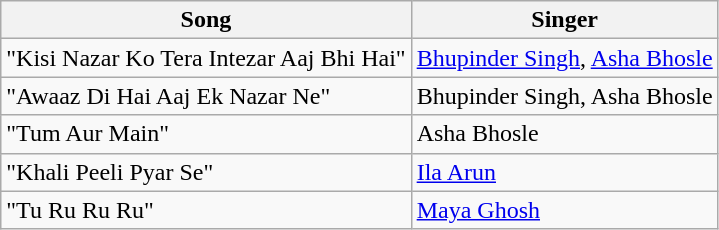<table class=wikitable>
<tr>
<th>Song</th>
<th>Singer</th>
</tr>
<tr>
<td>"Kisi Nazar Ko Tera Intezar Aaj Bhi Hai"</td>
<td><a href='#'>Bhupinder Singh</a>, <a href='#'>Asha Bhosle</a></td>
</tr>
<tr>
<td>"Awaaz Di Hai Aaj Ek Nazar Ne"</td>
<td>Bhupinder Singh, Asha Bhosle</td>
</tr>
<tr>
<td>"Tum Aur Main"</td>
<td>Asha Bhosle</td>
</tr>
<tr>
<td>"Khali Peeli Pyar Se"</td>
<td><a href='#'>Ila Arun</a></td>
</tr>
<tr>
<td>"Tu Ru Ru Ru"</td>
<td><a href='#'>Maya Ghosh</a></td>
</tr>
</table>
